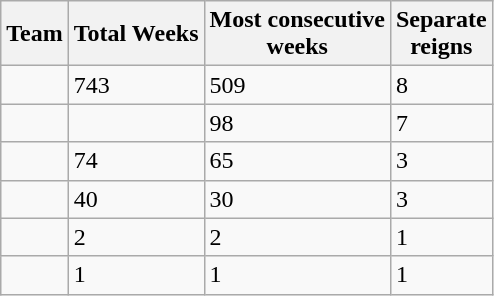<table class="wikitable sortable">
<tr>
<th>Team</th>
<th>Total Weeks</th>
<th>Most consecutive<br>weeks</th>
<th>Separate<br>reigns</th>
</tr>
<tr>
<td></td>
<td>743</td>
<td>509</td>
<td>8</td>
</tr>
<tr>
<td></td>
<td></td>
<td>98</td>
<td>7</td>
</tr>
<tr>
<td></td>
<td>74</td>
<td>65</td>
<td>3</td>
</tr>
<tr>
<td></td>
<td>40</td>
<td>30</td>
<td>3</td>
</tr>
<tr>
<td></td>
<td>2</td>
<td>2</td>
<td>1</td>
</tr>
<tr>
<td></td>
<td>1</td>
<td>1</td>
<td>1</td>
</tr>
</table>
